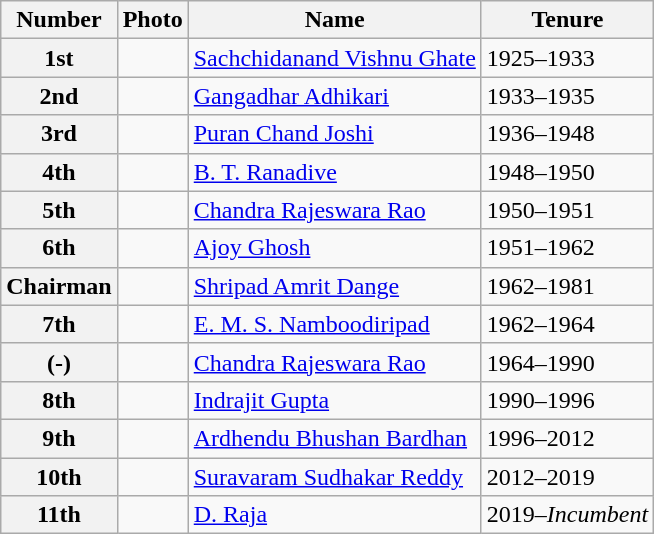<table class="wikitable">
<tr>
<th>Number</th>
<th>Photo</th>
<th>Name</th>
<th>Tenure</th>
</tr>
<tr>
<th>1st</th>
<td></td>
<td><a href='#'>Sachchidanand Vishnu Ghate</a></td>
<td>1925–1933</td>
</tr>
<tr>
<th>2nd</th>
<td></td>
<td><a href='#'>Gangadhar Adhikari</a></td>
<td>1933–1935</td>
</tr>
<tr>
<th>3rd</th>
<td></td>
<td><a href='#'>Puran Chand Joshi</a></td>
<td>1936–1948</td>
</tr>
<tr>
<th>4th</th>
<td></td>
<td><a href='#'>B. T. Ranadive</a></td>
<td>1948–1950</td>
</tr>
<tr>
<th>5th</th>
<td></td>
<td><a href='#'>Chandra Rajeswara Rao</a></td>
<td>1950–1951</td>
</tr>
<tr>
<th>6th</th>
<td></td>
<td><a href='#'>Ajoy Ghosh</a></td>
<td>1951–1962</td>
</tr>
<tr>
<th>Chairman</th>
<td></td>
<td><a href='#'>Shripad Amrit Dange</a></td>
<td>1962–1981</td>
</tr>
<tr>
<th>7th</th>
<td></td>
<td><a href='#'>E. M. S. Namboodiripad</a></td>
<td>1962–1964</td>
</tr>
<tr>
<th>(-)</th>
<td></td>
<td><a href='#'>Chandra Rajeswara Rao</a></td>
<td>1964–1990</td>
</tr>
<tr>
<th>8th</th>
<td></td>
<td><a href='#'>Indrajit Gupta</a></td>
<td>1990–1996</td>
</tr>
<tr>
<th>9th</th>
<td></td>
<td><a href='#'>Ardhendu Bhushan Bardhan</a></td>
<td>1996–2012</td>
</tr>
<tr>
<th>10th</th>
<td></td>
<td><a href='#'>Suravaram Sudhakar Reddy</a></td>
<td>2012–2019</td>
</tr>
<tr>
<th>11th</th>
<td></td>
<td><a href='#'>D. Raja</a></td>
<td>2019–<em>Incumbent</em></td>
</tr>
</table>
